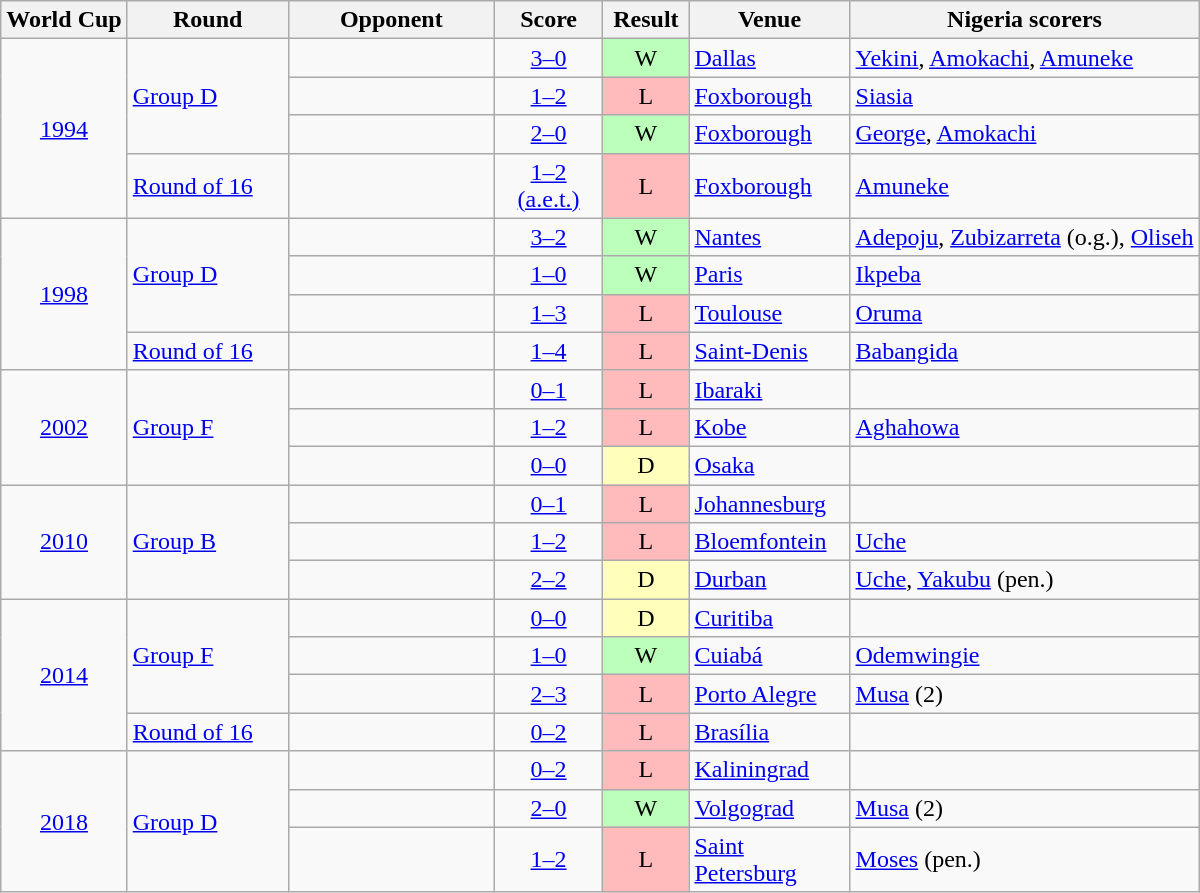<table class="wikitable sortable" style="text-align:left;">
<tr>
<th>World Cup</th>
<th width=100>Round</th>
<th width=130>Opponent</th>
<th width=65>Score</th>
<th width=50>Result</th>
<th width=100>Venue</th>
<th>Nigeria scorers</th>
</tr>
<tr>
<td rowspan="4" align=center><a href='#'>1994</a></td>
<td rowspan="3"><a href='#'>Group D</a></td>
<td></td>
<td align=center><a href='#'>3–0</a></td>
<td align=center bgcolor="#bbffbb">W</td>
<td><a href='#'>Dallas</a></td>
<td><a href='#'>Yekini</a>, <a href='#'>Amokachi</a>, <a href='#'>Amuneke</a></td>
</tr>
<tr>
<td></td>
<td align=center><a href='#'>1–2</a></td>
<td align=center bgcolor="#ffbbbb">L</td>
<td><a href='#'>Foxborough</a></td>
<td><a href='#'>Siasia</a></td>
</tr>
<tr>
<td></td>
<td align=center><a href='#'>2–0</a></td>
<td align=center bgcolor="#bbffbb">W</td>
<td><a href='#'>Foxborough</a></td>
<td><a href='#'>George</a>, <a href='#'>Amokachi</a></td>
</tr>
<tr>
<td><a href='#'>Round of 16</a></td>
<td></td>
<td align=center><a href='#'>1–2 (a.e.t.)</a></td>
<td align=center bgcolor="#ffbbbb">L</td>
<td><a href='#'>Foxborough</a></td>
<td><a href='#'>Amuneke</a></td>
</tr>
<tr>
<td rowspan="4" align=center><a href='#'>1998</a></td>
<td rowspan="3"><a href='#'>Group D</a></td>
<td></td>
<td align=center><a href='#'>3–2</a></td>
<td align=center bgcolor="#bbffbb">W</td>
<td><a href='#'>Nantes</a></td>
<td><a href='#'>Adepoju</a>, <a href='#'>Zubizarreta</a> (o.g.), <a href='#'>Oliseh</a></td>
</tr>
<tr>
<td></td>
<td align=center><a href='#'>1–0</a></td>
<td align=center bgcolor="#bbffbb">W</td>
<td><a href='#'>Paris</a></td>
<td><a href='#'>Ikpeba</a></td>
</tr>
<tr>
<td></td>
<td align=center><a href='#'>1–3</a></td>
<td align=center bgcolor="#ffbbbb">L</td>
<td><a href='#'>Toulouse</a></td>
<td><a href='#'>Oruma</a></td>
</tr>
<tr>
<td><a href='#'>Round of 16</a></td>
<td></td>
<td align=center><a href='#'>1–4</a></td>
<td align=center bgcolor="#ffbbbb">L</td>
<td><a href='#'>Saint-Denis</a></td>
<td><a href='#'>Babangida</a></td>
</tr>
<tr>
<td rowspan="3" align=center><a href='#'>2002</a></td>
<td rowspan="3"><a href='#'>Group F</a></td>
<td></td>
<td align=center><a href='#'>0–1</a></td>
<td align=center bgcolor="#ffbbbb">L</td>
<td><a href='#'>Ibaraki</a></td>
<td></td>
</tr>
<tr>
<td></td>
<td align=center><a href='#'>1–2</a></td>
<td align=center bgcolor="#ffbbbb">L</td>
<td><a href='#'>Kobe</a></td>
<td><a href='#'>Aghahowa</a></td>
</tr>
<tr>
<td></td>
<td align=center><a href='#'>0–0</a></td>
<td align=center bgcolor="#ffffbb">D</td>
<td><a href='#'>Osaka</a></td>
<td></td>
</tr>
<tr>
<td rowspan="3" align=center><a href='#'>2010</a></td>
<td rowspan="3"><a href='#'>Group B</a></td>
<td></td>
<td align=center><a href='#'>0–1</a></td>
<td align=center bgcolor="#ffbbbb">L</td>
<td><a href='#'>Johannesburg</a></td>
<td></td>
</tr>
<tr>
<td></td>
<td align=center><a href='#'>1–2</a></td>
<td align=center bgcolor="#ffbbbb">L</td>
<td><a href='#'>Bloemfontein</a></td>
<td><a href='#'>Uche</a></td>
</tr>
<tr>
<td></td>
<td align=center><a href='#'>2–2</a></td>
<td align=center bgcolor="#ffffbb">D</td>
<td><a href='#'>Durban</a></td>
<td><a href='#'>Uche</a>, <a href='#'>Yakubu</a> (pen.)</td>
</tr>
<tr>
<td rowspan="4" align=center><a href='#'>2014</a></td>
<td rowspan="3"><a href='#'>Group F</a></td>
<td></td>
<td align=center><a href='#'>0–0</a></td>
<td align=center bgcolor="#ffffbb">D</td>
<td><a href='#'>Curitiba</a></td>
<td></td>
</tr>
<tr>
<td></td>
<td align=center><a href='#'>1–0</a></td>
<td align=center bgcolor="#bbffbb">W</td>
<td><a href='#'>Cuiabá</a></td>
<td><a href='#'>Odemwingie</a></td>
</tr>
<tr>
<td></td>
<td align=center><a href='#'>2–3</a></td>
<td align=center bgcolor="#ffbbbb">L</td>
<td><a href='#'>Porto Alegre</a></td>
<td><a href='#'>Musa</a> (2)</td>
</tr>
<tr>
<td><a href='#'>Round of 16</a></td>
<td></td>
<td align=center><a href='#'>0–2</a></td>
<td align=center bgcolor="#ffbbbb">L</td>
<td><a href='#'>Brasília</a></td>
<td></td>
</tr>
<tr>
<td rowspan="3" align=center><a href='#'>2018</a></td>
<td rowspan="3"><a href='#'>Group D</a></td>
<td></td>
<td align=center><a href='#'>0–2</a></td>
<td align=center bgcolor="#ffbbbb">L</td>
<td><a href='#'>Kaliningrad</a></td>
<td></td>
</tr>
<tr>
<td></td>
<td align=center><a href='#'>2–0</a></td>
<td align=center bgcolor="#bbffbb">W</td>
<td><a href='#'>Volgograd</a></td>
<td><a href='#'>Musa</a> (2)</td>
</tr>
<tr>
<td></td>
<td align=center><a href='#'>1–2</a></td>
<td align=center bgcolor="#ffbbbb">L</td>
<td><a href='#'>Saint Petersburg</a></td>
<td><a href='#'>Moses</a> (pen.)</td>
</tr>
</table>
